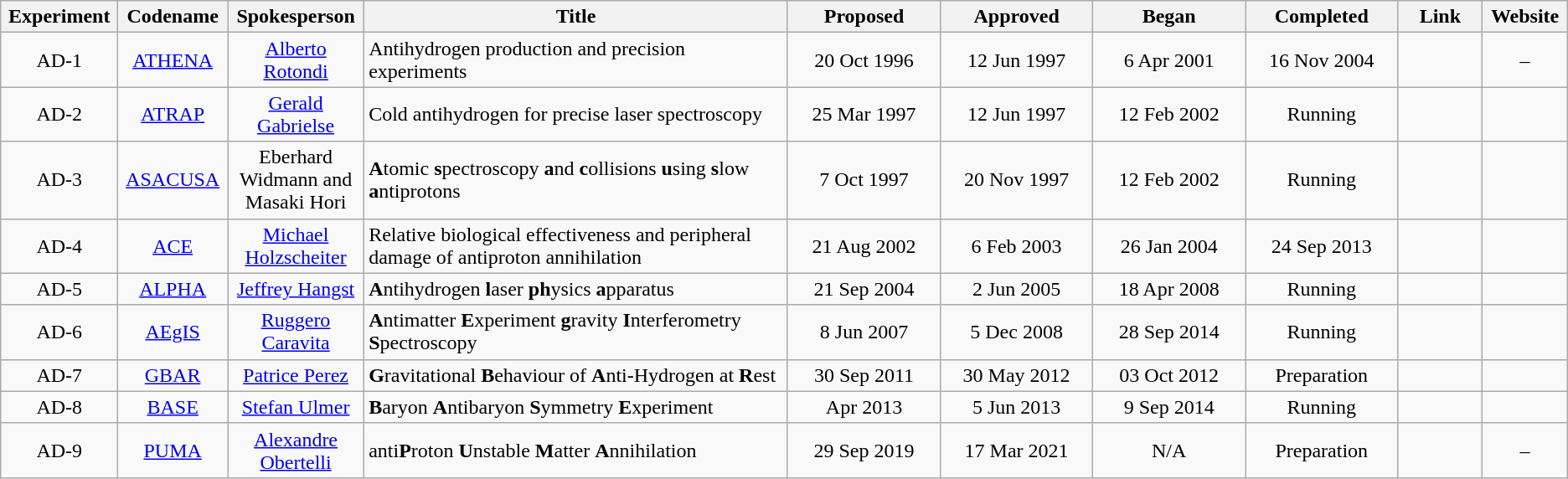<table class="wikitable sortable" style="text-align:center">
<tr>
<th width="5%">Experiment</th>
<th width="5%">Codename</th>
<th width="7%">Spokesperson</th>
<th width="25%">Title</th>
<th width="9%">Proposed</th>
<th width="9%">Approved</th>
<th width="9%">Began</th>
<th width="9%">Completed</th>
<th width="5%">Link</th>
<th width="5%">Website</th>
</tr>
<tr>
<td>AD-1</td>
<td><a href='#'>ATHENA</a></td>
<td><a href='#'>Alberto Rotondi</a></td>
<td align="left">Antihydrogen production and precision experiments</td>
<td>20 Oct 1996</td>
<td>12 Jun 1997</td>
<td>6 Apr 2001</td>
<td>16 Nov 2004</td>
<td><br></td>
<td>–</td>
</tr>
<tr>
<td>AD-2</td>
<td><a href='#'>ATRAP</a></td>
<td><a href='#'>Gerald Gabrielse</a></td>
<td align="left">Cold antihydrogen for precise laser spectroscopy</td>
<td>25 Mar 1997</td>
<td>12 Jun 1997</td>
<td>12 Feb 2002</td>
<td>Running</td>
<td><br></td>
<td> </td>
</tr>
<tr>
<td>AD-3</td>
<td><a href='#'>ASACUSA</a></td>
<td>Eberhard Widmann and Masaki Hori</td>
<td align="left"><strong>A</strong>tomic <strong>s</strong>pectroscopy <strong>a</strong>nd <strong>c</strong>ollisions <strong>u</strong>sing <strong>s</strong>low <strong>a</strong>ntiprotons</td>
<td>7 Oct 1997</td>
<td>20 Nov 1997</td>
<td>12 Feb 2002</td>
<td>Running</td>
<td><br></td>
<td> </td>
</tr>
<tr>
<td>AD-4</td>
<td><a href='#'>ACE</a></td>
<td><a href='#'>Michael Holzscheiter</a></td>
<td align="left">Relative biological effectiveness and peripheral damage of antiproton annihilation</td>
<td>21 Aug 2002</td>
<td>6 Feb 2003</td>
<td>26 Jan 2004</td>
<td>24 Sep 2013</td>
<td><br></td>
<td></td>
</tr>
<tr>
<td>AD-5</td>
<td><a href='#'>ALPHA</a></td>
<td><a href='#'>Jeffrey Hangst</a></td>
<td align="left"><strong>A</strong>ntihydrogen <strong>l</strong>aser <strong>ph</strong>ysics <strong>a</strong>pparatus</td>
<td>21 Sep 2004</td>
<td>2 Jun 2005</td>
<td>18 Apr 2008</td>
<td>Running</td>
<td><br></td>
<td></td>
</tr>
<tr>
<td>AD-6</td>
<td><a href='#'>AEgIS</a></td>
<td><a href='#'>Ruggero Caravita</a></td>
<td align="left"><strong>A</strong>ntimatter <strong>E</strong>xperiment <strong>g</strong>ravity <strong>I</strong>nterferometry <strong>S</strong>pectroscopy</td>
<td>8 Jun 2007</td>
<td>5 Dec 2008</td>
<td>28 Sep 2014</td>
<td>Running</td>
<td><br></td>
<td></td>
</tr>
<tr>
<td>AD-7</td>
<td><a href='#'>GBAR</a></td>
<td><a href='#'>Patrice Perez</a></td>
<td align="left"><strong>G</strong>ravitational <strong>B</strong>ehaviour of <strong>A</strong>nti-Hydrogen at <strong>R</strong>est</td>
<td>30 Sep 2011</td>
<td>30 May 2012</td>
<td>03 Oct 2012</td>
<td>Preparation</td>
<td><br></td>
<td> </td>
</tr>
<tr>
<td>AD-8</td>
<td><a href='#'>BASE</a></td>
<td><a href='#'>Stefan Ulmer</a></td>
<td align="left"><strong>B</strong>aryon <strong>A</strong>ntibaryon <strong>S</strong>ymmetry <strong>E</strong>xperiment</td>
<td>Apr 2013</td>
<td>5 Jun 2013</td>
<td>9 Sep 2014</td>
<td>Running</td>
<td><br></td>
<td></td>
</tr>
<tr>
<td>AD-9</td>
<td><a href='#'>PUMA</a></td>
<td><a href='#'>Alexandre Obertelli</a></td>
<td align="left">anti<strong>P</strong>roton <strong>U</strong>nstable <strong>M</strong>atter <strong>A</strong>nnihilation</td>
<td>29 Sep 2019</td>
<td>17 Mar 2021</td>
<td>N/A</td>
<td>Preparation</td>
<td><br></td>
<td>–</td>
</tr>
</table>
